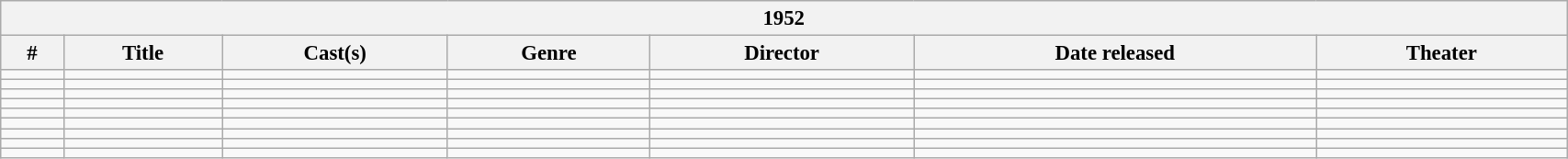<table class="wikitable"  style="width: 90%; font-size: 95%;">
<tr>
<th colspan="7">1952</th>
</tr>
<tr>
<th>#</th>
<th>Title</th>
<th>Cast(s)</th>
<th>Genre</th>
<th>Director</th>
<th>Date released</th>
<th>Theater</th>
</tr>
<tr>
<td></td>
<td></td>
<td></td>
<td></td>
<td></td>
<td></td>
<td></td>
</tr>
<tr>
<td></td>
<td></td>
<td></td>
<td></td>
<td></td>
<td></td>
<td></td>
</tr>
<tr>
<td></td>
<td></td>
<td></td>
<td></td>
<td></td>
<td></td>
<td></td>
</tr>
<tr>
<td></td>
<td></td>
<td></td>
<td></td>
<td></td>
<td></td>
<td></td>
</tr>
<tr>
<td></td>
<td></td>
<td></td>
<td></td>
<td></td>
<td></td>
<td></td>
</tr>
<tr>
<td></td>
<td></td>
<td></td>
<td></td>
<td></td>
<td></td>
<td></td>
</tr>
<tr>
<td></td>
<td></td>
<td></td>
<td></td>
<td></td>
<td></td>
<td></td>
</tr>
<tr>
<td></td>
<td></td>
<td></td>
<td></td>
<td></td>
<td></td>
<td></td>
</tr>
<tr>
<td></td>
<td></td>
<td></td>
<td></td>
<td></td>
<td></td>
<td></td>
</tr>
</table>
